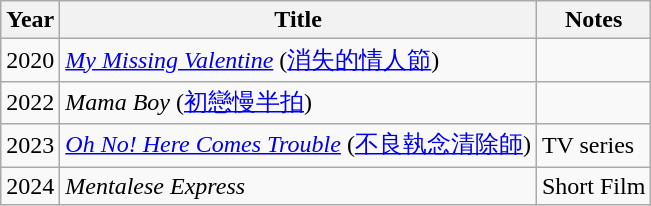<table class="wikitable sortable">
<tr>
<th>Year</th>
<th>Title</th>
<th>Notes</th>
</tr>
<tr>
<td>2020</td>
<td><em><a href='#'>My Missing Valentine</a></em> (<a href='#'>消失的情人節</a>)</td>
<td></td>
</tr>
<tr>
<td>2022</td>
<td><em>Mama Boy</em> (<a href='#'>初戀慢半拍</a>)</td>
<td></td>
</tr>
<tr>
<td>2023</td>
<td><em><a href='#'>Oh No! Here Comes Trouble</a></em> (<a href='#'>不良執念清除師</a>)</td>
<td>TV series</td>
</tr>
<tr>
<td>2024</td>
<td><em>Mentalese Express</em></td>
<td>Short Film</td>
</tr>
</table>
